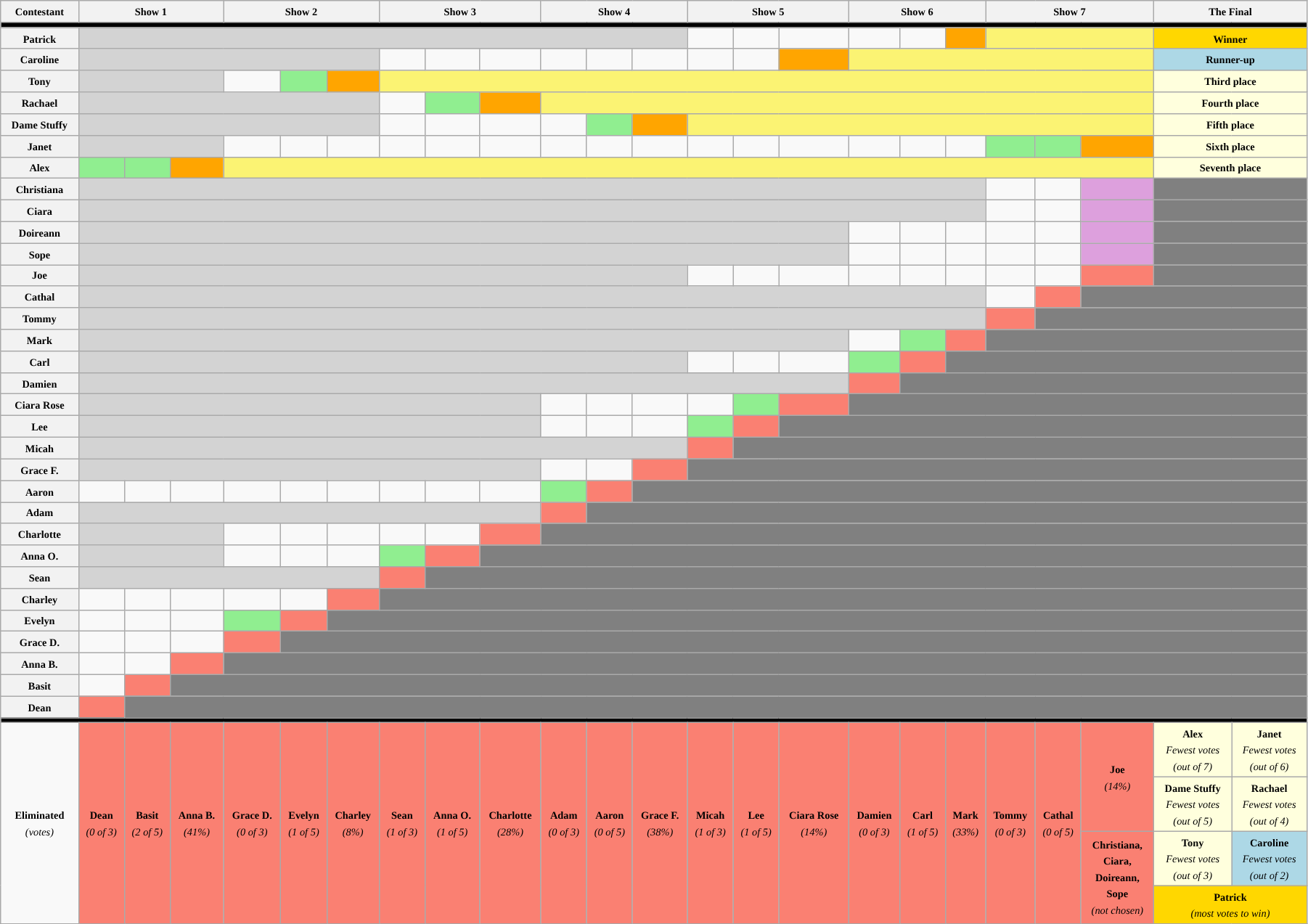<table class="wikitable nowrap" style="text-align:center; width:95%; font-size:60%; line-height:15px;">
<tr>
<th>Contestant</th>
<th colspan="3">Show 1</th>
<th colspan="3">Show 2</th>
<th colspan="3">Show 3</th>
<th colspan="3">Show 4</th>
<th colspan="3">Show 5</th>
<th colspan="3">Show 6</th>
<th colspan="3">Show 7</th>
<th colspan="2">The Final</th>
</tr>
<tr>
<td colspan="24" style="background:#000"></td>
</tr>
<tr>
<th>Patrick</th>
<td colspan="12" style="background:lightgray;"></td>
<td></td>
<td></td>
<td></td>
<td></td>
<td></td>
<td style="background:orange"></td>
<td colspan="3" style="background:#FBF373; "></td>
<td colspan="2" style="background:gold"><strong>Winner</strong></td>
</tr>
<tr>
<th>Caroline</th>
<td colspan="6" style="background:lightgray;"></td>
<td></td>
<td></td>
<td></td>
<td></td>
<td></td>
<td></td>
<td></td>
<td></td>
<td style="background:orange"></td>
<td colspan="6" style="background:#FBF373; "></td>
<td colspan="2" style="background:lightblue;"><strong>Runner-up</strong></td>
</tr>
<tr>
<th>Tony</th>
<td colspan="3" style="background:lightgray;"></td>
<td></td>
<td style="background:lightgreen"></td>
<td style="background:orange"></td>
<td colspan="15" style="background:#FBF373; "></td>
<td colspan="2" style="background:#ffffdd"><strong>Third place</strong></td>
</tr>
<tr>
<th>Rachael</th>
<td colspan="6" style="background:lightgray;"></td>
<td></td>
<td style="background:lightgreen"></td>
<td style="background:orange"></td>
<td colspan="12" style="background:#FBF373; "></td>
<td colspan="2" style="background:#ffffdd"><strong>Fourth place</strong></td>
</tr>
<tr>
<th>Dame Stuffy</th>
<td colspan="6" style="background:lightgray;"></td>
<td></td>
<td></td>
<td></td>
<td></td>
<td style="background:lightgreen"></td>
<td style="background:orange"></td>
<td colspan="9" style="background:#FBF373; "></td>
<td colspan="2" style="background:#ffffdd"><strong>Fifth place</strong></td>
</tr>
<tr>
<th>Janet</th>
<td colspan="3" style="background:lightgray;"></td>
<td></td>
<td></td>
<td></td>
<td></td>
<td></td>
<td></td>
<td></td>
<td></td>
<td></td>
<td></td>
<td></td>
<td></td>
<td></td>
<td></td>
<td></td>
<td style="background:lightgreen"></td>
<td style="background:lightgreen"></td>
<td style="background:orange"></td>
<td colspan="2" style="background:#ffffdd"><strong>Sixth place</strong></td>
</tr>
<tr>
<th>Alex</th>
<td style="background:lightgreen"></td>
<td style="background:lightgreen"></td>
<td style="background:orange"></td>
<td colspan="18" style="background:#FBF373;"></td>
<td colspan="2" style="background:#ffffdd"><strong>Seventh place</strong></td>
</tr>
<tr>
<th>Christiana</th>
<td colspan="18" style="background:lightgray;"></td>
<td></td>
<td></td>
<td style="background:#dda0dd"></td>
<td colspan="2" style="background:gray;"></td>
</tr>
<tr>
<th>Ciara</th>
<td colspan="18" style="background:lightgray;"></td>
<td></td>
<td></td>
<td style="background:#dda0dd"></td>
<td colspan="2" style="background:gray;"></td>
</tr>
<tr>
<th>Doireann</th>
<td colspan="15" style="background:lightgray;"></td>
<td></td>
<td></td>
<td></td>
<td></td>
<td></td>
<td style="background:#dda0dd"></td>
<td colspan="2" style="background:gray;"></td>
</tr>
<tr>
<th>Sope</th>
<td colspan="15" style="background:lightgray;"></td>
<td></td>
<td></td>
<td></td>
<td></td>
<td></td>
<td style="background:#dda0dd"></td>
<td colspan="2" style="background:gray;"></td>
</tr>
<tr>
<th>Joe</th>
<td colspan="12" style="background:lightgray;"></td>
<td></td>
<td></td>
<td></td>
<td></td>
<td></td>
<td></td>
<td></td>
<td></td>
<td style="background:#FA8072;"></td>
<td colspan="2" style="background:gray;"></td>
</tr>
<tr>
<th>Cathal</th>
<td colspan="18" style="background:lightgray;"></td>
<td></td>
<td style="background:#FA8072;"></td>
<td colspan="3" style="background:gray;"></td>
</tr>
<tr>
<th>Tommy</th>
<td colspan="18" style="background:lightgray;"></td>
<td style="background:#FA8072;"></td>
<td colspan="4" style="background:gray;"></td>
</tr>
<tr>
<th>Mark</th>
<td colspan="15" style="background:lightgray;"></td>
<td></td>
<td style="background:lightgreen"></td>
<td style="background:#FA8072;"></td>
<td colspan="5" style="background:gray;"></td>
</tr>
<tr>
<th>Carl</th>
<td colspan="12" style="background:lightgray;"></td>
<td></td>
<td></td>
<td></td>
<td style="background:lightgreen"></td>
<td style="background:#FA8072;"></td>
<td colspan="6" style="background:gray;"></td>
</tr>
<tr>
<th>Damien</th>
<td colspan="15" style="background:lightgray;"></td>
<td style="background:#FA8072;"></td>
<td colspan="7" style="background:gray;"></td>
</tr>
<tr>
<th>Ciara Rose</th>
<td colspan="9" style="background:lightgray;"></td>
<td></td>
<td></td>
<td></td>
<td></td>
<td style="background:lightgreen"></td>
<td style="background:#FA8072;"></td>
<td colspan="8" style="background:gray;"></td>
</tr>
<tr>
<th>Lee</th>
<td colspan="9" style="background:lightgray;"></td>
<td></td>
<td></td>
<td></td>
<td style="background:lightgreen"></td>
<td style="background:#FA8072;"></td>
<td colspan="9" style="background:gray;"></td>
</tr>
<tr>
<th>Micah</th>
<td colspan="12" style="background:lightgray;"></td>
<td style="background:#FA8072;"></td>
<td colspan="10" style="background:gray;"></td>
</tr>
<tr>
<th>Grace F.</th>
<td colspan="9" style="background:lightgray;"></td>
<td></td>
<td></td>
<td style="background:#FA8072;"></td>
<td colspan="11" style="background:gray;"></td>
</tr>
<tr>
<th>Aaron</th>
<td></td>
<td></td>
<td></td>
<td></td>
<td></td>
<td></td>
<td></td>
<td></td>
<td></td>
<td style="background:lightgreen"></td>
<td style="background:#FA8072;"></td>
<td colspan="12" style="background:gray;"></td>
</tr>
<tr>
<th>Adam</th>
<td colspan="9" style="background:lightgray;"></td>
<td style="background:#FA8072;"></td>
<td colspan="13" style="background:gray;"></td>
</tr>
<tr>
<th>Charlotte</th>
<td colspan="3" style="background:lightgray;"></td>
<td></td>
<td></td>
<td></td>
<td></td>
<td></td>
<td style="background:#FA8072;"></td>
<td colspan="14" style="background:gray;"></td>
</tr>
<tr>
<th>Anna O.</th>
<td colspan="3" style="background:lightgray;"></td>
<td></td>
<td></td>
<td></td>
<td style="background:lightgreen"></td>
<td style="background:#FA8072;"></td>
<td colspan="15" style="background:gray;"></td>
</tr>
<tr>
<th>Sean</th>
<td colspan="6" style="background:lightgray;"></td>
<td style="background:#FA8072;"></td>
<td colspan="16" style="background:gray;"></td>
</tr>
<tr>
<th>Charley</th>
<td></td>
<td></td>
<td></td>
<td></td>
<td></td>
<td style="background:#FA8072;"></td>
<td colspan="17" style="background:gray;"></td>
</tr>
<tr>
<th>Evelyn</th>
<td></td>
<td></td>
<td></td>
<td style="background:lightgreen"></td>
<td style="background:#FA8072;"></td>
<td colspan="18" style="background:gray;"></td>
</tr>
<tr>
<th>Grace D.</th>
<td></td>
<td></td>
<td></td>
<td style="background:#FA8072;"></td>
<td colspan="19" style="background:gray;"></td>
</tr>
<tr>
<th>Anna B.</th>
<td></td>
<td></td>
<td style="background:#FA8072;"></td>
<td colspan="20" style="background:gray;"></td>
</tr>
<tr>
<th>Basit</th>
<td></td>
<td style="background:#FA8072;"></td>
<td colspan="21" style="background:gray;"></td>
</tr>
<tr>
<th>Dean</th>
<td style="background:#FA8072;"></td>
<td colspan="22" style="background:gray;"></td>
</tr>
<tr>
<td colspan="24" style="background:#000"></td>
</tr>
<tr>
<td rowspan="4"><strong>Eliminated</strong><br><em>(votes)</em></td>
<td rowspan="4" style="background:#FA8072;"><strong>Dean</strong><br><em>(0 of 3)</em></td>
<td rowspan="4" style="background:#FA8072;"><strong>Basit</strong><br><em>(2 of 5)</em></td>
<td rowspan="4" style="background:#FA8072;"><strong>Anna B.</strong><br><em>(41%)</em></td>
<td rowspan="4" style="background:#FA8072;"><strong>Grace D.</strong> <br><em>(0 of 3)</em></td>
<td rowspan="4" style="background:#FA8072;"><strong>Evelyn</strong><br><em>(1 of 5)</em></td>
<td rowspan="4" style="background:#FA8072;"><strong>Charley</strong><br><em>(8%)</em></td>
<td rowspan="4" style="background:#FA8072;"><strong>Sean</strong><br><em>(1 of 3)</em></td>
<td rowspan="4" style="background:#FA8072;"><strong>Anna O.</strong><br><em>(1 of 5)</em></td>
<td rowspan="4" style="background:#FA8072;"><strong>Charlotte</strong><br><em>(28%)</em></td>
<td rowspan="4" style="background:#FA8072;"><strong>Adam</strong><br><em>(0 of 3)</em></td>
<td rowspan="4" style="background:#FA8072;"><strong>Aaron</strong><br><em>(0 of 5)</em></td>
<td rowspan="4" style="background:#FA8072;"><strong>Grace F.</strong><br><em>(38%)</em></td>
<td rowspan="4" style="background:#FA8072;"><strong>Micah</strong><br><em>(1 of 3)</em></td>
<td rowspan="4" style="background:#FA8072;"><strong>Lee</strong><br><em>(1 of 5)</em></td>
<td rowspan="4" style="background:#FA8072;"><strong>Ciara Rose</strong><br><em>(14%)</em></td>
<td rowspan="4" style="background:#FA8072;"><strong>Damien</strong><br><em>(0 of 3)</em></td>
<td rowspan="4" style="background:#FA8072;"><strong>Carl</strong><br><em>(1 of 5)</em></td>
<td rowspan="4" style="background:#FA8072;"><strong>Mark</strong><br><em>(33%)</em></td>
<td rowspan="4" style="background:#FA8072;"><strong>Tommy</strong><br><em>(0 of 3)</em></td>
<td rowspan="4" style="background:#FA8072;"><strong>Cathal</strong><br><em>(0 of 5)</em></td>
<td rowspan="2" style="background:#FA8072;"><strong>Joe</strong><br><em>(14%)</em></td>
<td style="background:#ffffdd;"><strong>Alex</strong><br><em>Fewest votes<br>(out of 7)</em></td>
<td style="background:#ffffdd;"><strong>Janet</strong><br><em>Fewest votes<br>(out of 6)</em></td>
</tr>
<tr>
<td style="background:#ffffdd;"><strong>Dame Stuffy</strong><br><em>Fewest votes<br>(out of 5)</em></td>
<td style="background:#ffffdd;"><strong>Rachael</strong><br><em>Fewest votes<br>(out of 4)</em></td>
</tr>
<tr>
<td rowspan="2" style="background:#FA8072;"><strong>Christiana,<br>Ciara,<br>Doireann,<br>Sope</strong><br><em>(not chosen)</em></td>
<td style="background:#ffffdd;"><strong>Tony</strong><br><em>Fewest votes<br>(out of 3)</em></td>
<td style="background:lightblue"><strong>Caroline</strong><br><em>Fewest votes<br>(out of 2)</em></td>
</tr>
<tr>
<td colspan="2" style="background:gold"><strong>Patrick</strong><br><em>(most votes to win)</em></td>
</tr>
</table>
